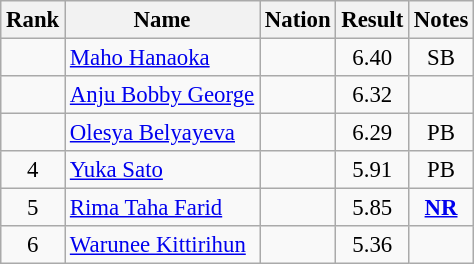<table class="wikitable sortable" style="text-align:center;font-size:95%">
<tr>
<th>Rank</th>
<th>Name</th>
<th>Nation</th>
<th>Result</th>
<th>Notes</th>
</tr>
<tr>
<td></td>
<td align=left><a href='#'>Maho Hanaoka</a></td>
<td align=left></td>
<td>6.40</td>
<td>SB</td>
</tr>
<tr>
<td></td>
<td align=left><a href='#'>Anju Bobby George</a></td>
<td align=left></td>
<td>6.32</td>
<td></td>
</tr>
<tr>
<td></td>
<td align=left><a href='#'>Olesya Belyayeva</a></td>
<td align=left></td>
<td>6.29</td>
<td>PB</td>
</tr>
<tr>
<td>4</td>
<td align=left><a href='#'>Yuka Sato</a></td>
<td align=left></td>
<td>5.91</td>
<td>PB</td>
</tr>
<tr>
<td>5</td>
<td align=left><a href='#'>Rima Taha Farid</a></td>
<td align=left></td>
<td>5.85</td>
<td><strong><a href='#'>NR</a></strong></td>
</tr>
<tr>
<td>6</td>
<td align=left><a href='#'>Warunee Kittirihun</a></td>
<td align=left></td>
<td>5.36</td>
<td></td>
</tr>
</table>
